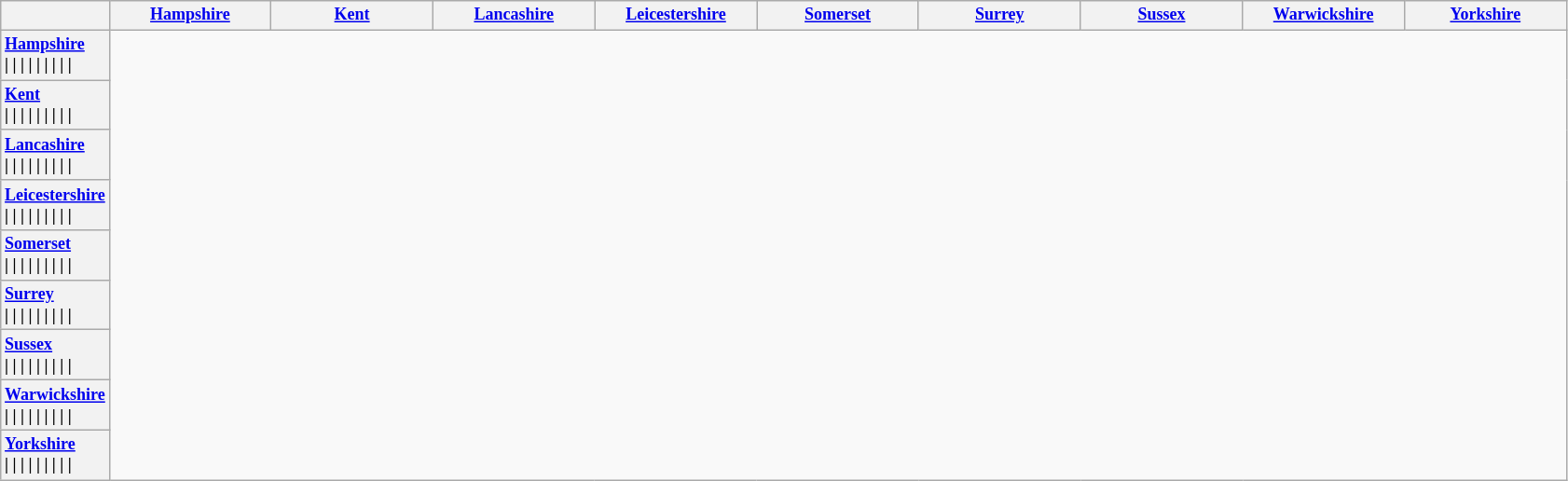<table class="wikitable" style="font-size: 75%; text-align:left;">
<tr>
<th style="width:50px; text-align:center;"></th>
<th width=110><a href='#'>Hampshire</a></th>
<th width=110><a href='#'>Kent</a></th>
<th width=110><a href='#'>Lancashire</a></th>
<th width=110><a href='#'>Leicestershire</a></th>
<th width=110><a href='#'>Somerset</a></th>
<th width=110><a href='#'>Surrey</a></th>
<th width=110><a href='#'>Sussex</a></th>
<th width=110><a href='#'>Warwickshire</a></th>
<th width=110><a href='#'>Yorkshire</a></th>
</tr>
<tr>
<th style="text-align:left; border-left:none"><a href='#'>Hampshire</a><br>  | 
   | 
  | 
  | 
  | 
 | 
 | 
  | 
  | </th>
</tr>
<tr>
<th style="text-align:left; border-left:none"><a href='#'>Kent</a><br>  | 
   | 
  | 
  | 
  | 
 | 
 | 
  | 
  | </th>
</tr>
<tr>
<th style="text-align:left; border-left:none"><a href='#'>Lancashire</a><br>  | 
   | 
  | 
  | 
  | 
 | 
 | 
  | 
  | </th>
</tr>
<tr>
<th style="text-align:left; border-left:none"><a href='#'>Leicestershire</a><br>  | 
   | 
  | 
  | 
  | 
 | 
 | 
  | 
  | </th>
</tr>
<tr>
<th style="text-align:left; border-left:none"><a href='#'>Somerset</a><br>  | 
   | 
  | 
  | 
  | 
 | 
 | 
  | 
  | </th>
</tr>
<tr>
<th style="text-align:left; border-left:none"><a href='#'>Surrey</a><br>  | 
   | 
  | 
  | 
  | 
 | 
 | 
  | 
  | </th>
</tr>
<tr>
<th style="text-align:left; border-left:none"><a href='#'>Sussex</a><br>  | 
   | 
  | 
  | 
  | 
 | 
 | 
  | 
  | </th>
</tr>
<tr>
<th style="text-align:left; border-left:none"><a href='#'>Warwickshire</a><br>  | 
   | 
  | 
  | 
  | 
 | 
 | 
  | 
  | </th>
</tr>
<tr>
<th style="text-align:left; border-left:none"><a href='#'>Yorkshire</a><br>  | 
   | 
  | 
  | 
  | 
 | 
 | 
  | 
  | </th>
</tr>
</table>
